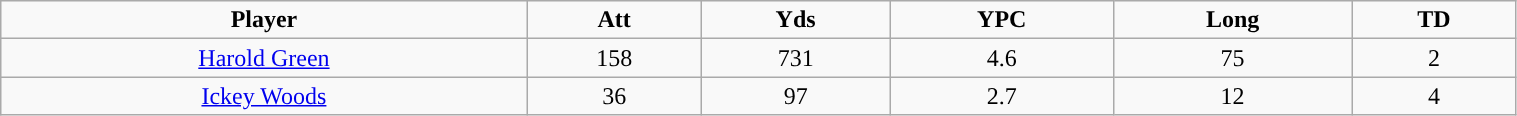<table class="wikitable" width="80%">
<tr align="center">
<td><strong>Player</strong></td>
<td><strong>Att</strong></td>
<td><strong>Yds</strong></td>
<td><strong>YPC</strong></td>
<td><strong>Long</strong></td>
<td><strong>TD</strong></td>
</tr>
<tr align="center" bgcolor="">
<td><a href='#'>Harold Green</a></td>
<td>158</td>
<td>731</td>
<td>4.6</td>
<td>75</td>
<td>2</td>
</tr>
<tr align="center" bgcolor="">
<td><a href='#'>Ickey Woods</a></td>
<td>36</td>
<td>97</td>
<td>2.7</td>
<td>12</td>
<td>4</td>
</tr>
</table>
